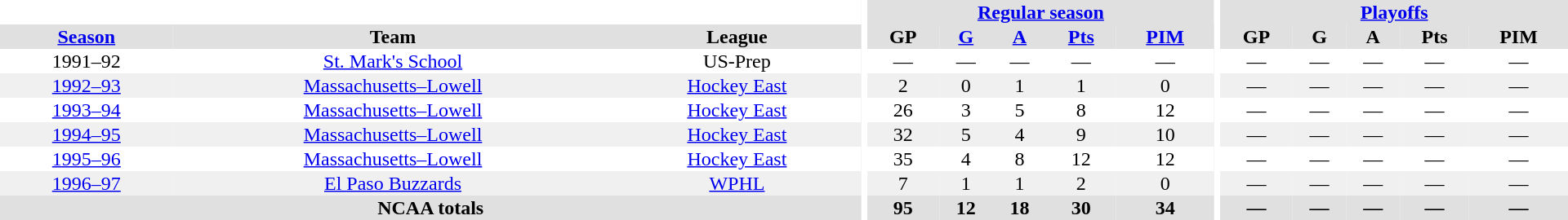<table border="0" cellpadding="1" cellspacing="0" style="text-align:center; width:80em">
<tr bgcolor="#e0e0e0">
<th colspan="3" bgcolor="#ffffff"></th>
<th rowspan="99" bgcolor="#ffffff"></th>
<th colspan="5"><a href='#'>Regular season</a></th>
<th rowspan="99" bgcolor="#ffffff"></th>
<th colspan="5"><a href='#'>Playoffs</a></th>
</tr>
<tr bgcolor="#e0e0e0">
<th><a href='#'>Season</a></th>
<th>Team</th>
<th>League</th>
<th>GP</th>
<th><a href='#'>G</a></th>
<th><a href='#'>A</a></th>
<th><a href='#'>Pts</a></th>
<th><a href='#'>PIM</a></th>
<th>GP</th>
<th>G</th>
<th>A</th>
<th>Pts</th>
<th>PIM</th>
</tr>
<tr>
<td>1991–92</td>
<td><a href='#'>St. Mark's School</a></td>
<td>US-Prep</td>
<td>—</td>
<td>—</td>
<td>—</td>
<td>—</td>
<td>—</td>
<td>—</td>
<td>—</td>
<td>—</td>
<td>—</td>
<td>—</td>
</tr>
<tr bgcolor="f0f0f0">
<td><a href='#'>1992–93</a></td>
<td><a href='#'>Massachusetts–Lowell</a></td>
<td><a href='#'>Hockey East</a></td>
<td>2</td>
<td>0</td>
<td>1</td>
<td>1</td>
<td>0</td>
<td>—</td>
<td>—</td>
<td>—</td>
<td>—</td>
<td>—</td>
</tr>
<tr>
<td><a href='#'>1993–94</a></td>
<td><a href='#'>Massachusetts–Lowell</a></td>
<td><a href='#'>Hockey East</a></td>
<td>26</td>
<td>3</td>
<td>5</td>
<td>8</td>
<td>12</td>
<td>—</td>
<td>—</td>
<td>—</td>
<td>—</td>
<td>—</td>
</tr>
<tr bgcolor="f0f0f0">
<td><a href='#'>1994–95</a></td>
<td><a href='#'>Massachusetts–Lowell</a></td>
<td><a href='#'>Hockey East</a></td>
<td>32</td>
<td>5</td>
<td>4</td>
<td>9</td>
<td>10</td>
<td>—</td>
<td>—</td>
<td>—</td>
<td>—</td>
<td>—</td>
</tr>
<tr>
<td><a href='#'>1995–96</a></td>
<td><a href='#'>Massachusetts–Lowell</a></td>
<td><a href='#'>Hockey East</a></td>
<td>35</td>
<td>4</td>
<td>8</td>
<td>12</td>
<td>12</td>
<td>—</td>
<td>—</td>
<td>—</td>
<td>—</td>
<td>—</td>
</tr>
<tr bgcolor="f0f0f0">
<td><a href='#'>1996–97</a></td>
<td><a href='#'>El Paso Buzzards</a></td>
<td><a href='#'>WPHL</a></td>
<td>7</td>
<td>1</td>
<td>1</td>
<td>2</td>
<td>0</td>
<td>—</td>
<td>—</td>
<td>—</td>
<td>—</td>
<td>—</td>
</tr>
<tr bgcolor="#e0e0e0">
<th colspan="3">NCAA totals</th>
<th>95</th>
<th>12</th>
<th>18</th>
<th>30</th>
<th>34</th>
<th>—</th>
<th>—</th>
<th>—</th>
<th>—</th>
<th>—</th>
</tr>
</table>
